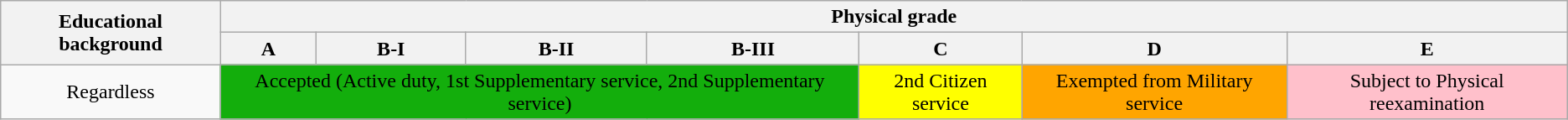<table class="wikitable">
<tr>
<th rowspan="2">Educational background</th>
<th colspan="7">Physical grade</th>
</tr>
<tr>
<th>A</th>
<th>B-I</th>
<th>B-II</th>
<th>B-III</th>
<th>C</th>
<th>D</th>
<th>E</th>
</tr>
<tr>
<td div style="text-align:center">Regardless</td>
<td colspan="4" div style="background:#13ae0c; text-align:center;">Accepted (Active duty, 1st Supplementary service, 2nd Supplementary service)</td>
<td div style="background:yellow; text-align:center;">2nd Citizen service</td>
<td div style="background:orange; text-align:center;">Exempted from Military service</td>
<td div style="background:pink; text-align:center;">Subject to Physical reexamination</td>
</tr>
</table>
